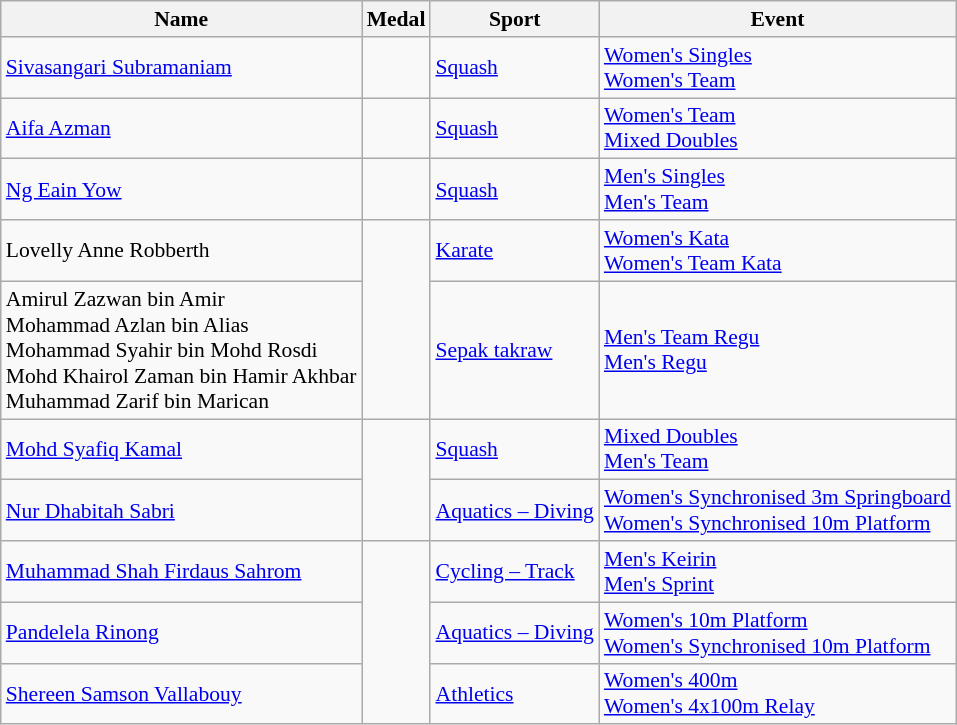<table class="wikitable sortable" style="font-size:90%">
<tr>
<th>Name</th>
<th>Medal</th>
<th>Sport</th>
<th>Event</th>
</tr>
<tr>
<td><a href='#'>Sivasangari Subramaniam</a></td>
<td><br></td>
<td><a href='#'>Squash</a></td>
<td><a href='#'>Women's Singles</a><br><a href='#'>Women's Team</a></td>
</tr>
<tr>
<td><a href='#'>Aifa Azman</a></td>
<td><br></td>
<td><a href='#'>Squash</a></td>
<td><a href='#'>Women's Team</a><br><a href='#'>Mixed Doubles</a></td>
</tr>
<tr>
<td><a href='#'>Ng Eain Yow</a></td>
<td><br></td>
<td><a href='#'>Squash</a></td>
<td><a href='#'>Men's Singles</a><br><a href='#'>Men's Team</a></td>
</tr>
<tr>
<td>Lovelly Anne Robberth</td>
<td rowspan="2"><br></td>
<td><a href='#'>Karate</a></td>
<td><a href='#'>Women's Kata</a><br><a href='#'>Women's Team Kata</a></td>
</tr>
<tr>
<td>Amirul Zazwan bin Amir<br>Mohammad Azlan bin Alias<br>Mohammad Syahir bin Mohd Rosdi<br>Mohd Khairol Zaman bin Hamir Akhbar<br>Muhammad Zarif bin Marican</td>
<td><a href='#'>Sepak takraw</a></td>
<td><a href='#'>Men's Team Regu</a><br><a href='#'>Men's Regu</a></td>
</tr>
<tr>
<td><a href='#'>Mohd Syafiq Kamal</a></td>
<td rowspan="2"><br></td>
<td><a href='#'>Squash</a></td>
<td><a href='#'>Mixed Doubles</a><br><a href='#'>Men's Team</a></td>
</tr>
<tr>
<td><a href='#'>Nur Dhabitah Sabri</a></td>
<td><a href='#'>Aquatics – Diving</a></td>
<td><a href='#'>Women's Synchronised 3m Springboard</a><br><a href='#'>Women's Synchronised 10m Platform</a></td>
</tr>
<tr>
<td><a href='#'>Muhammad Shah Firdaus Sahrom</a></td>
<td rowspan="3"><br></td>
<td><a href='#'>Cycling – Track</a></td>
<td><a href='#'>Men's Keirin</a><br><a href='#'>Men's Sprint</a></td>
</tr>
<tr>
<td><a href='#'>Pandelela Rinong</a></td>
<td><a href='#'>Aquatics – Diving</a></td>
<td><a href='#'>Women's 10m Platform</a><br><a href='#'>Women's Synchronised 10m Platform</a></td>
</tr>
<tr>
<td><a href='#'>Shereen Samson Vallabouy</a></td>
<td><a href='#'>Athletics</a></td>
<td><a href='#'>Women's 400m</a><br><a href='#'>Women's 4x100m Relay</a></td>
</tr>
</table>
